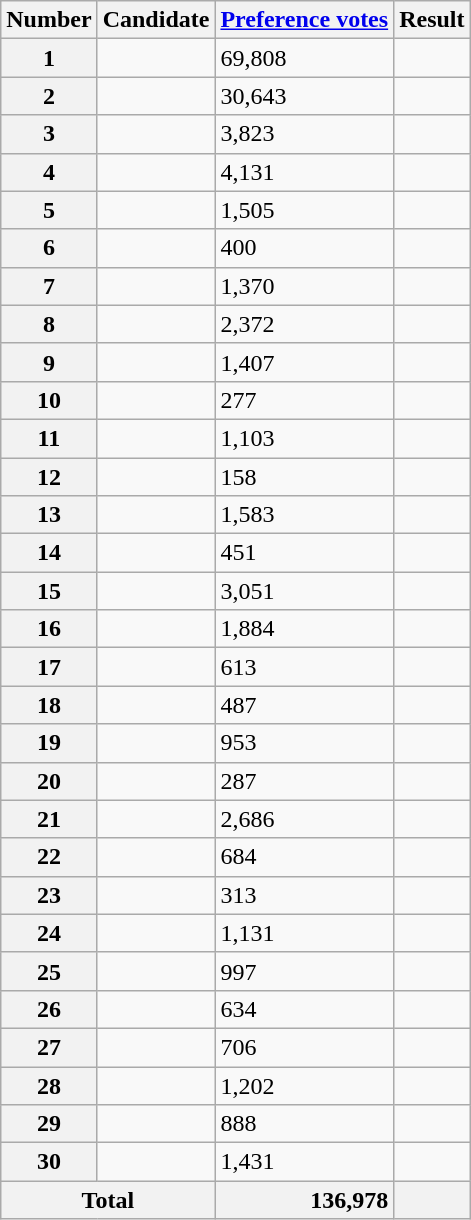<table class="wikitable sortable" >
<tr>
<th scope="col">Number</th>
<th scope="col">Candidate</th>
<th scope="col"><a href='#'>Preference votes</a></th>
<th scope="col">Result</th>
</tr>
<tr>
<th scope="row">1</th>
<td style="text-align:left"></td>
<td>69,808</td>
<td></td>
</tr>
<tr>
<th scope="row">2</th>
<td style="text-align:left"></td>
<td>30,643</td>
<td></td>
</tr>
<tr>
<th scope="row">3</th>
<td style="text-align:left"></td>
<td>3,823</td>
<td></td>
</tr>
<tr>
<th scope="row">4</th>
<td style="text-align:left"></td>
<td>4,131</td>
<td></td>
</tr>
<tr>
<th scope="row">5</th>
<td style="text-align:left"></td>
<td>1,505</td>
<td></td>
</tr>
<tr>
<th scope="row">6</th>
<td style="text-align:left"></td>
<td>400</td>
<td></td>
</tr>
<tr>
<th scope="row">7</th>
<td style="text-align:left"></td>
<td>1,370</td>
<td></td>
</tr>
<tr>
<th scope="row">8</th>
<td style="text-align:left"></td>
<td>2,372</td>
<td></td>
</tr>
<tr>
<th scope="row">9</th>
<td style="text-align:left"></td>
<td>1,407</td>
<td></td>
</tr>
<tr>
<th scope="row">10</th>
<td style="text-align:left"></td>
<td>277</td>
<td></td>
</tr>
<tr>
<th scope="row">11</th>
<td style="text-align:left"></td>
<td>1,103</td>
<td></td>
</tr>
<tr>
<th scope="row">12</th>
<td style="text-align:left"></td>
<td>158</td>
<td></td>
</tr>
<tr>
<th scope="row">13</th>
<td style="text-align:left"></td>
<td>1,583</td>
<td></td>
</tr>
<tr>
<th scope="row">14</th>
<td style="text-align:left"></td>
<td>451</td>
<td></td>
</tr>
<tr>
<th scope="row">15</th>
<td style="text-align:left"></td>
<td>3,051</td>
<td></td>
</tr>
<tr>
<th scope="row">16</th>
<td style="text-align:left"></td>
<td>1,884</td>
<td></td>
</tr>
<tr>
<th scope="row">17</th>
<td style="text-align:left"></td>
<td>613</td>
<td></td>
</tr>
<tr>
<th scope="row">18</th>
<td style="text-align:left"></td>
<td>487</td>
<td></td>
</tr>
<tr>
<th scope="row">19</th>
<td style="text-align:left"></td>
<td>953</td>
<td></td>
</tr>
<tr>
<th scope="row">20</th>
<td style="text-align:left"></td>
<td>287</td>
<td></td>
</tr>
<tr>
<th scope="row">21</th>
<td style="text-align:left"></td>
<td>2,686</td>
<td></td>
</tr>
<tr>
<th scope="row">22</th>
<td style="text-align:left"></td>
<td>684</td>
<td></td>
</tr>
<tr>
<th scope="row">23</th>
<td style="text-align:left"></td>
<td>313</td>
<td></td>
</tr>
<tr>
<th scope="row">24</th>
<td style="text-align:left"></td>
<td>1,131</td>
<td></td>
</tr>
<tr>
<th scope="row">25</th>
<td style="text-align:left"></td>
<td>997</td>
<td></td>
</tr>
<tr>
<th scope="row">26</th>
<td style="text-align:left"></td>
<td>634</td>
<td></td>
</tr>
<tr>
<th scope="row">27</th>
<td style="text-align:left"></td>
<td>706</td>
<td></td>
</tr>
<tr>
<th scope="row">28</th>
<td style="text-align:left"></td>
<td>1,202</td>
<td></td>
</tr>
<tr>
<th scope="row">29</th>
<td style="text-align:left"></td>
<td>888</td>
<td></td>
</tr>
<tr>
<th scope="row">30</th>
<td style="text-align:left"></td>
<td>1,431</td>
</tr>
<tr class="sortbottom">
<th scope="row"  colspan="2">Total</th>
<th style="text-align:right">136,978</th>
<th></th>
</tr>
</table>
